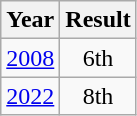<table class="wikitable" style="text-align: center">
<tr>
<th>Year</th>
<th>Result</th>
</tr>
<tr>
<td><a href='#'>2008</a></td>
<td>6th</td>
</tr>
<tr>
<td><a href='#'>2022</a></td>
<td>8th</td>
</tr>
</table>
